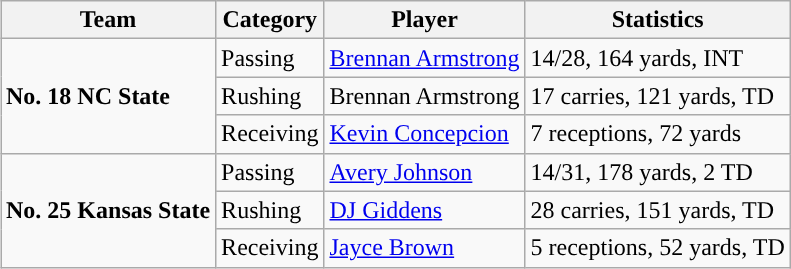<table class="wikitable" style="float: right;">
<tr>
<th>Team</th>
<th>Category</th>
<th>Player</th>
<th>Statistics</th>
</tr>
<tr>
<td rowspan=3><strong>No. 18 NC State</strong></td>
<td>Passing</td>
<td><a href='#'>Brennan Armstrong</a></td>
<td>14/28, 164 yards, INT</td>
</tr>
<tr>
<td>Rushing</td>
<td>Brennan Armstrong</td>
<td>17 carries, 121 yards, TD</td>
</tr>
<tr>
<td>Receiving</td>
<td><a href='#'>Kevin Concepcion</a></td>
<td>7 receptions, 72 yards</td>
</tr>
<tr>
<td rowspan=3><strong>No. 25 Kansas State</strong></td>
<td>Passing</td>
<td><a href='#'>Avery Johnson</a></td>
<td>14/31, 178 yards, 2 TD</td>
</tr>
<tr>
<td>Rushing</td>
<td><a href='#'>DJ Giddens</a></td>
<td>28 carries, 151 yards, TD</td>
</tr>
<tr>
<td>Receiving</td>
<td><a href='#'>Jayce Brown</a></td>
<td>5 receptions, 52 yards, TD</td>
</tr>
</table>
